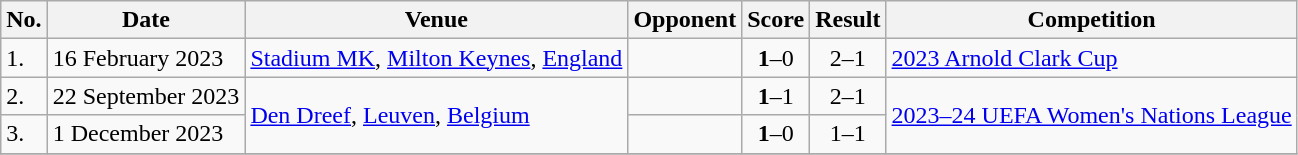<table class="wikitable">
<tr>
<th>No.</th>
<th>Date</th>
<th>Venue</th>
<th>Opponent</th>
<th>Score</th>
<th>Result</th>
<th>Competition</th>
</tr>
<tr>
<td>1.</td>
<td>16 February 2023</td>
<td><a href='#'>Stadium MK</a>, <a href='#'>Milton Keynes</a>, <a href='#'>England</a></td>
<td></td>
<td align=center><strong>1</strong>–0</td>
<td align=center>2–1</td>
<td><a href='#'>2023 Arnold Clark Cup</a></td>
</tr>
<tr>
<td>2.</td>
<td>22 September 2023</td>
<td rowspan=2><a href='#'>Den Dreef</a>, <a href='#'>Leuven</a>, <a href='#'>Belgium</a></td>
<td></td>
<td align=center><strong>1</strong>–1</td>
<td align=center>2–1</td>
<td rowspan=2><a href='#'>2023–24 UEFA Women's Nations League</a></td>
</tr>
<tr>
<td>3.</td>
<td>1 December 2023</td>
<td></td>
<td align=center><strong>1</strong>–0</td>
<td align=center>1–1</td>
</tr>
<tr>
</tr>
</table>
